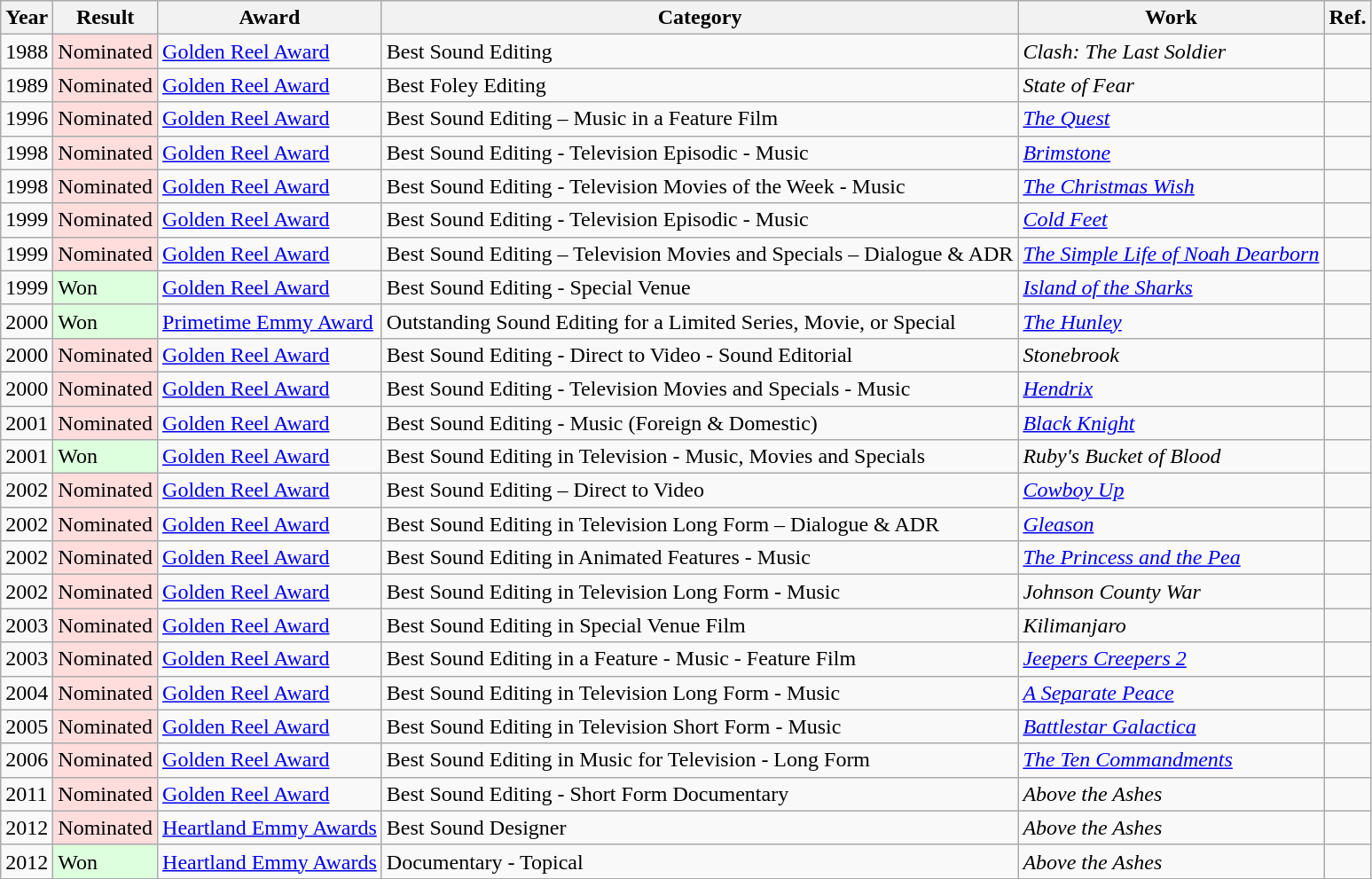<table class="wikitable">
<tr>
<th>Year</th>
<th>Result</th>
<th>Award</th>
<th>Category</th>
<th>Work</th>
<th>Ref.</th>
</tr>
<tr>
<td rowspan="1">1988</td>
<td style="background: #ffdddd">Nominated</td>
<td><a href='#'>Golden Reel Award</a></td>
<td>Best Sound Editing</td>
<td><em>Clash: The Last Soldier</em></td>
<td></td>
</tr>
<tr>
<td rowspan="1">1989</td>
<td style="background: #ffdddd">Nominated</td>
<td><a href='#'>Golden Reel Award</a></td>
<td>Best Foley Editing</td>
<td><em>State of Fear</em></td>
<td></td>
</tr>
<tr>
<td>1996</td>
<td style="background: #ffdddd">Nominated</td>
<td><a href='#'>Golden Reel Award</a></td>
<td>Best Sound Editing – Music in a Feature Film</td>
<td><em><a href='#'>The Quest</a></em></td>
<td></td>
</tr>
<tr>
<td rowspan="1">1998</td>
<td style="background: #ffdddd">Nominated</td>
<td><a href='#'>Golden Reel Award</a></td>
<td>Best Sound Editing - Television Episodic - Music</td>
<td><em><a href='#'>Brimstone</a></em></td>
<td></td>
</tr>
<tr>
<td rowspan="1">1998</td>
<td style="background: #ffdddd">Nominated</td>
<td><a href='#'>Golden Reel Award</a></td>
<td>Best Sound Editing - Television Movies of the Week - Music</td>
<td><em><a href='#'>The Christmas Wish</a></em></td>
<td></td>
</tr>
<tr>
<td rowspan="1">1999</td>
<td style="background: #ffdddd">Nominated</td>
<td><a href='#'>Golden Reel Award</a></td>
<td>Best Sound Editing - Television Episodic - Music</td>
<td><em><a href='#'>Cold Feet</a></em></td>
<td></td>
</tr>
<tr>
<td rowspan="1">1999</td>
<td style="background: #ffdddd">Nominated</td>
<td><a href='#'>Golden Reel Award</a></td>
<td>Best Sound Editing – Television Movies and Specials – Dialogue & ADR</td>
<td><em><a href='#'>The Simple Life of Noah Dearborn</a></em></td>
<td></td>
</tr>
<tr>
<td rowspan="1">1999</td>
<td style="background: #ddffdd">Won</td>
<td><a href='#'>Golden Reel Award</a></td>
<td>Best Sound Editing - Special Venue</td>
<td><em><a href='#'>Island of the Sharks</a></em></td>
<td></td>
</tr>
<tr>
<td rowspan="1">2000</td>
<td style="background: #ddffdd">Won</td>
<td><a href='#'>Primetime Emmy Award</a></td>
<td>Outstanding Sound Editing for a Limited Series, Movie, or Special</td>
<td><em><a href='#'>The Hunley</a></em></td>
<td></td>
</tr>
<tr>
<td rowspan="1">2000</td>
<td style="background: #ffdddd">Nominated</td>
<td><a href='#'>Golden Reel Award</a></td>
<td>Best Sound Editing - Direct to Video - Sound Editorial</td>
<td><em>Stonebrook</em></td>
<td></td>
</tr>
<tr>
<td rowspan="1">2000</td>
<td style="background: #ffdddd">Nominated</td>
<td><a href='#'>Golden Reel Award</a></td>
<td>Best Sound Editing - Television Movies and Specials - Music</td>
<td><em><a href='#'>Hendrix</a></em></td>
<td></td>
</tr>
<tr>
<td rowspan="1">2001</td>
<td style="background: #ffdddd">Nominated</td>
<td><a href='#'>Golden Reel Award</a></td>
<td>Best Sound Editing - Music (Foreign & Domestic)</td>
<td><em><a href='#'>Black Knight</a></em></td>
<td></td>
</tr>
<tr>
<td rowspan="1">2001</td>
<td style="background: #ddffdd">Won</td>
<td><a href='#'>Golden Reel Award</a></td>
<td>Best Sound Editing in Television - Music, Movies and Specials</td>
<td><em>Ruby's Bucket of Blood</em></td>
<td></td>
</tr>
<tr>
<td rowspan="1">2002</td>
<td style="background: #ffdddd">Nominated</td>
<td><a href='#'>Golden Reel Award</a></td>
<td>Best Sound Editing – Direct to Video</td>
<td><em><a href='#'>Cowboy Up</a></em></td>
<td></td>
</tr>
<tr>
<td rowspan="1">2002</td>
<td style="background: #ffdddd">Nominated</td>
<td><a href='#'>Golden Reel Award</a></td>
<td>Best Sound Editing in Television Long Form – Dialogue & ADR</td>
<td><em><a href='#'>Gleason</a></em></td>
<td></td>
</tr>
<tr>
<td rowspan="1">2002</td>
<td style="background: #ffdddd">Nominated</td>
<td><a href='#'>Golden Reel Award</a></td>
<td>Best Sound Editing in Animated Features - Music</td>
<td><em><a href='#'>The Princess and the Pea</a></em></td>
<td></td>
</tr>
<tr>
<td rowspan="1">2002</td>
<td style="background: #ffdddd">Nominated</td>
<td><a href='#'>Golden Reel Award</a></td>
<td>Best Sound Editing in Television Long Form - Music</td>
<td><em>Johnson County War</em></td>
<td></td>
</tr>
<tr>
<td rowspan="1">2003</td>
<td style="background: #ffdddd">Nominated</td>
<td><a href='#'>Golden Reel Award</a></td>
<td>Best Sound Editing in Special Venue Film</td>
<td><em>Kilimanjaro</em></td>
<td></td>
</tr>
<tr>
<td rowspan="1">2003</td>
<td style="background: #ffdddd">Nominated</td>
<td><a href='#'>Golden Reel Award</a></td>
<td>Best Sound Editing in a Feature - Music - Feature Film</td>
<td><em><a href='#'>Jeepers Creepers 2</a></em></td>
<td></td>
</tr>
<tr>
<td rowspan="1">2004</td>
<td style="background: #ffdddd">Nominated</td>
<td><a href='#'>Golden Reel Award</a></td>
<td>Best Sound Editing in Television Long Form - Music</td>
<td><em><a href='#'>A Separate Peace</a></em></td>
<td></td>
</tr>
<tr>
<td rowspan="1">2005</td>
<td style="background: #ffdddd">Nominated</td>
<td><a href='#'>Golden Reel Award</a></td>
<td>Best Sound Editing in Television Short Form - Music</td>
<td><em><a href='#'>Battlestar Galactica</a></em></td>
<td></td>
</tr>
<tr>
<td rowspan="1">2006</td>
<td style="background: #ffdddd">Nominated</td>
<td><a href='#'>Golden Reel Award</a></td>
<td>Best Sound Editing in Music for Television - Long Form</td>
<td><em><a href='#'>The Ten Commandments</a></em></td>
<td></td>
</tr>
<tr>
<td rowspan="1">2011</td>
<td style="background: #ffdddd">Nominated</td>
<td><a href='#'>Golden Reel Award</a></td>
<td>Best Sound Editing - Short Form Documentary</td>
<td><em>Above the Ashes</em></td>
<td></td>
</tr>
<tr>
<td rowspan="1">2012</td>
<td style="background: #ffdddd">Nominated</td>
<td><a href='#'>Heartland Emmy Awards</a></td>
<td>Best Sound Designer</td>
<td><em>Above the Ashes</em></td>
<td></td>
</tr>
<tr>
<td rowspan="1">2012</td>
<td style="background: #ddffdd">Won</td>
<td><a href='#'>Heartland Emmy Awards</a></td>
<td>Documentary - Topical</td>
<td><em>Above the Ashes</em></td>
<td></td>
</tr>
<tr>
</tr>
</table>
